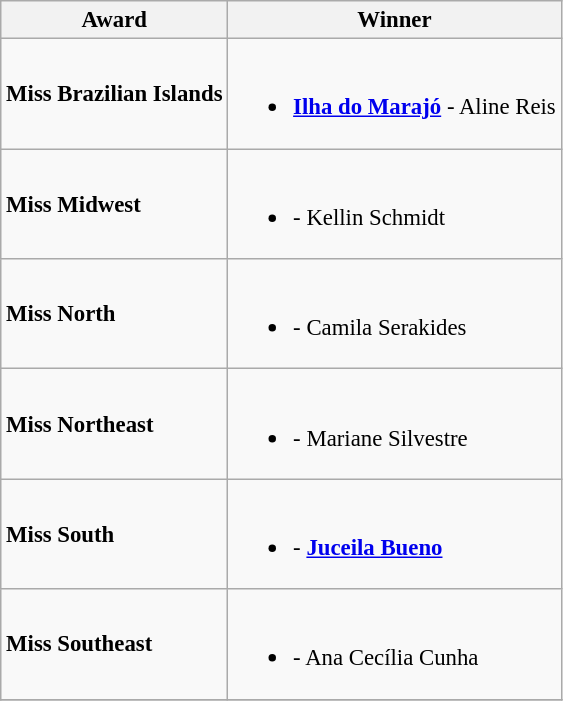<table class="wikitable sortable" style="font-size:95%;">
<tr>
<th>Award</th>
<th>Winner</th>
</tr>
<tr>
<td><strong>Miss Brazilian Islands</strong></td>
<td><br><ul><li><strong> <a href='#'>Ilha do Marajó</a></strong> - Aline Reis</li></ul></td>
</tr>
<tr>
<td><strong>Miss Midwest</strong></td>
<td><br><ul><li><strong></strong> - Kellin Schmidt</li></ul></td>
</tr>
<tr>
<td><strong>Miss North</strong></td>
<td><br><ul><li><strong></strong> - Camila Serakides</li></ul></td>
</tr>
<tr>
<td><strong>Miss Northeast</strong></td>
<td><br><ul><li><strong></strong> - Mariane Silvestre</li></ul></td>
</tr>
<tr>
<td><strong>Miss South</strong></td>
<td><br><ul><li><strong></strong> - <strong><a href='#'>Juceila Bueno</a></strong></li></ul></td>
</tr>
<tr>
<td><strong>Miss Southeast</strong></td>
<td><br><ul><li><strong></strong> - Ana Cecília Cunha</li></ul></td>
</tr>
<tr>
</tr>
</table>
